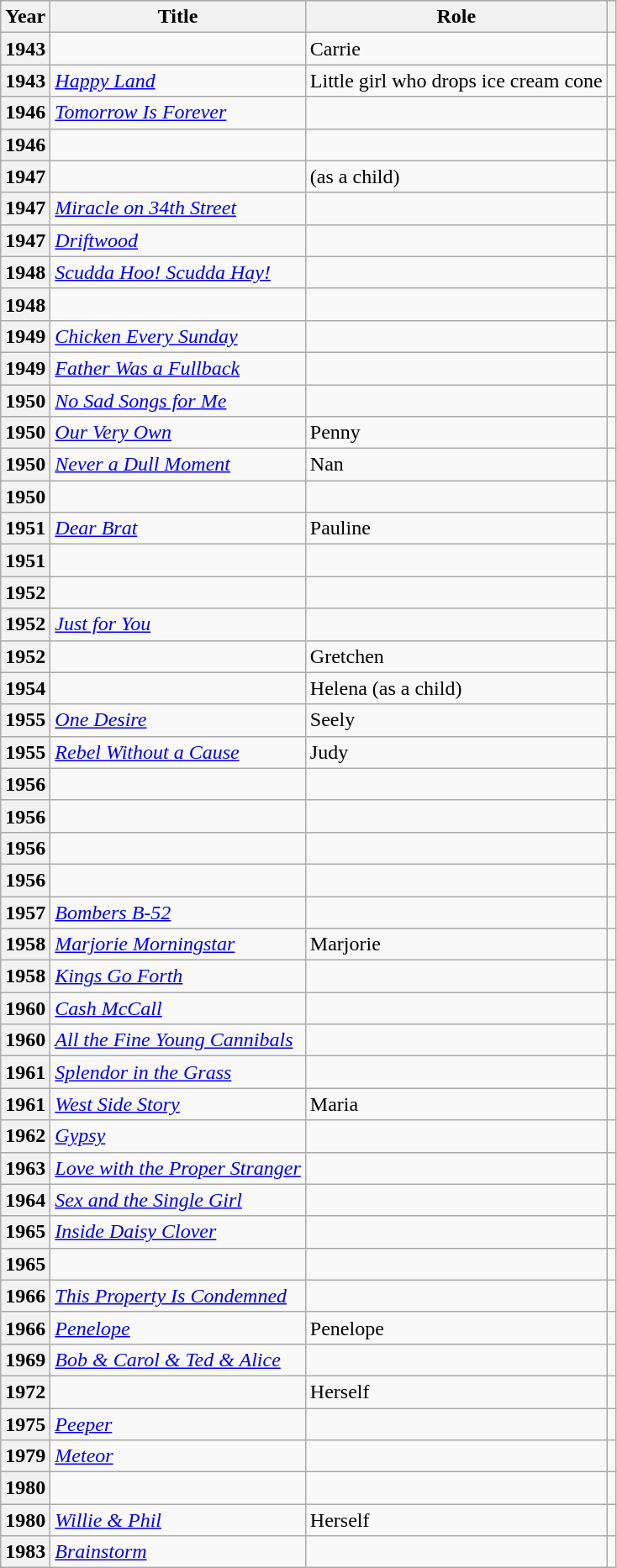<table class="wikitable plainrowheaders sortable">
<tr>
<th scope="col">Year</th>
<th scope="col">Title</th>
<th scope="col">Role</th>
<th scope="col" class="unsortable"></th>
</tr>
<tr>
<th scope=row>1943</th>
<td><em></em></td>
<td>Carrie</td>
<td style="text-align:center;"></td>
</tr>
<tr>
<th scope=row>1943</th>
<td><em><a href='#'>Happy Land</a></em></td>
<td>Little girl who drops ice cream cone</td>
<td style="text-align:center;"></td>
</tr>
<tr>
<th scope=row>1946</th>
<td><em><a href='#'>Tomorrow Is Forever</a></em></td>
<td></td>
<td style="text-align:center;"></td>
</tr>
<tr>
<th scope=row>1946</th>
<td><em></em></td>
<td></td>
<td style="text-align:center;"></td>
</tr>
<tr>
<th scope=row>1947</th>
<td><em></em></td>
<td> (as a child)</td>
<td style="text-align:center;"></td>
</tr>
<tr>
<th scope=row>1947</th>
<td><em><a href='#'>Miracle on 34th Street</a></em></td>
<td></td>
<td style="text-align:center;"></td>
</tr>
<tr>
<th scope=row>1947</th>
<td><em><a href='#'>Driftwood</a></em></td>
<td></td>
<td style="text-align:center;"></td>
</tr>
<tr>
<th scope=row>1948</th>
<td><em><a href='#'>Scudda Hoo! Scudda Hay!</a></em></td>
<td></td>
<td style="text-align:center;"></td>
</tr>
<tr>
<th scope=row>1948</th>
<td><em></em></td>
<td></td>
<td style="text-align:center;"></td>
</tr>
<tr>
<th scope=row>1949</th>
<td><em><a href='#'>Chicken Every Sunday</a></em></td>
<td></td>
<td style="text-align:center;"></td>
</tr>
<tr>
<th scope=row>1949</th>
<td><em><a href='#'>Father Was a Fullback</a></em></td>
<td></td>
<td style="text-align:center;"></td>
</tr>
<tr>
<th scope=row>1950</th>
<td><em><a href='#'>No Sad Songs for Me</a></em></td>
<td></td>
<td style="text-align:center;"></td>
</tr>
<tr>
<th scope=row>1950</th>
<td><em><a href='#'>Our Very Own</a></em></td>
<td>Penny</td>
<td style="text-align:center;"></td>
</tr>
<tr>
<th scope=row>1950</th>
<td><em><a href='#'>Never a Dull Moment</a></em></td>
<td>Nan</td>
<td style="text-align:center;"></td>
</tr>
<tr>
<th scope=row>1950</th>
<td><em></em></td>
<td></td>
<td style="text-align:center;"></td>
</tr>
<tr>
<th scope=row>1951</th>
<td><em><a href='#'>Dear Brat</a></em></td>
<td>Pauline</td>
<td style="text-align:center;"></td>
</tr>
<tr>
<th scope=row>1951</th>
<td><em></em></td>
<td></td>
<td style="text-align:center;"></td>
</tr>
<tr>
<th scope=row>1952</th>
<td><em></em></td>
<td></td>
<td style="text-align:center;"></td>
</tr>
<tr>
<th scope=row>1952</th>
<td><em><a href='#'>Just for You</a></em></td>
<td></td>
<td style="text-align:center;"></td>
</tr>
<tr>
<th scope=row>1952</th>
<td><em></em></td>
<td>Gretchen</td>
<td style="text-align:center;"></td>
</tr>
<tr>
<th scope=row>1954</th>
<td><em></em></td>
<td>Helena (as a child)</td>
<td style="text-align:center;"></td>
</tr>
<tr>
<th scope=row>1955</th>
<td><em><a href='#'>One Desire</a></em></td>
<td>Seely</td>
<td style="text-align:center;"></td>
</tr>
<tr>
<th scope=row>1955</th>
<td><em><a href='#'>Rebel Without a Cause</a></em></td>
<td>Judy</td>
<td style="text-align:center;"></td>
</tr>
<tr>
<th scope=row>1956</th>
<td><em></em></td>
<td></td>
<td style="text-align:center;"></td>
</tr>
<tr>
<th scope=row>1956</th>
<td><em></em></td>
<td></td>
<td style="text-align:center;"></td>
</tr>
<tr>
<th scope=row>1956</th>
<td><em></em></td>
<td></td>
<td style="text-align:center;"></td>
</tr>
<tr>
<th scope=row>1956</th>
<td><em></em></td>
<td></td>
<td style="text-align:center;"></td>
</tr>
<tr>
<th scope=row>1957</th>
<td><em><a href='#'>Bombers B-52</a></em></td>
<td></td>
<td style="text-align:center;"></td>
</tr>
<tr>
<th scope=row>1958</th>
<td><em><a href='#'>Marjorie Morningstar</a></em></td>
<td>Marjorie</td>
<td style="text-align:center;"></td>
</tr>
<tr>
<th scope=row>1958</th>
<td><em><a href='#'>Kings Go Forth</a></em></td>
<td></td>
<td style="text-align:center;"></td>
</tr>
<tr>
<th scope=row>1960</th>
<td><em><a href='#'>Cash McCall</a></em></td>
<td></td>
<td style="text-align:center;"></td>
</tr>
<tr>
<th scope=row>1960</th>
<td><em><a href='#'>All the Fine Young Cannibals</a></em></td>
<td></td>
<td style="text-align:center;"></td>
</tr>
<tr>
<th scope=row>1961</th>
<td><em><a href='#'>Splendor in the Grass</a></em></td>
<td></td>
<td style="text-align:center;"></td>
</tr>
<tr>
<th scope=row>1961</th>
<td><em><a href='#'>West Side Story</a></em></td>
<td>Maria</td>
<td style="text-align:center;"></td>
</tr>
<tr>
<th scope=row>1962</th>
<td><em><a href='#'>Gypsy</a></em></td>
<td></td>
<td style="text-align:center;"></td>
</tr>
<tr>
<th scope=row>1963</th>
<td><em><a href='#'>Love with the Proper Stranger</a></em></td>
<td></td>
<td style="text-align:center;"></td>
</tr>
<tr>
<th scope=row>1964</th>
<td><em><a href='#'>Sex and the Single Girl</a></em></td>
<td></td>
<td style="text-align:center;"></td>
</tr>
<tr>
<th scope=row>1965</th>
<td><em><a href='#'>Inside Daisy Clover</a></em></td>
<td></td>
<td style="text-align:center;"></td>
</tr>
<tr>
<th scope=row>1965</th>
<td><em></em></td>
<td></td>
<td style="text-align:center;"></td>
</tr>
<tr>
<th scope=row>1966</th>
<td><em><a href='#'>This Property Is Condemned</a></em></td>
<td></td>
<td style="text-align:center;"></td>
</tr>
<tr>
<th scope=row>1966</th>
<td><em><a href='#'>Penelope</a></em></td>
<td>Penelope</td>
<td style="text-align:center;"></td>
</tr>
<tr>
<th scope=row>1969</th>
<td><em><a href='#'>Bob & Carol & Ted & Alice</a></em></td>
<td></td>
<td style="text-align:center;"></td>
</tr>
<tr>
<th scope=row>1972</th>
<td><em></em></td>
<td>Herself</td>
<td style="text-align:center;"></td>
</tr>
<tr>
<th scope=row>1975</th>
<td><em><a href='#'>Peeper</a></em></td>
<td></td>
<td style="text-align:center;"></td>
</tr>
<tr>
<th scope=row>1979</th>
<td><em><a href='#'>Meteor</a></em></td>
<td></td>
<td style="text-align:center;"></td>
</tr>
<tr>
<th scope=row>1980</th>
<td><em></em></td>
<td></td>
<td style="text-align:center;"></td>
</tr>
<tr>
<th scope=row>1980</th>
<td><em><a href='#'>Willie & Phil</a></em></td>
<td>Herself</td>
<td style="text-align:center;"></td>
</tr>
<tr>
<th scope=row>1983</th>
<td><em><a href='#'>Brainstorm</a></em></td>
<td></td>
<td style="text-align:center;"></td>
</tr>
</table>
